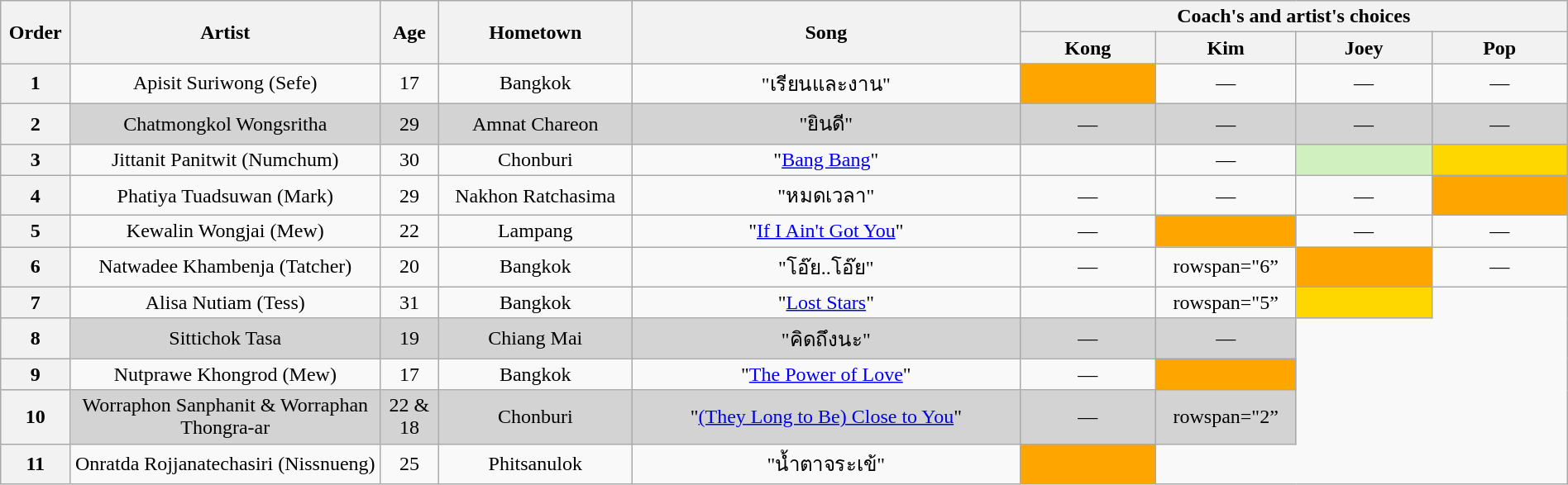<table class="wikitable" style="text-align:center; width:100%;">
<tr>
<th scope="col" rowspan="2" style="width:02%;">Order</th>
<th scope="col" rowspan="2" style="width:16%;">Artist</th>
<th scope="col" rowspan="2" style="width:03%;">Age</th>
<th scope="col" rowspan="2" style="width:10%;">Hometown</th>
<th scope="col" rowspan="2" style="width:20%;">Song</th>
<th scope="col" colspan="4" width="30%">Coach's and artist's choices</th>
</tr>
<tr>
<th style="width:07%;">Kong</th>
<th style="width:07%;">Kim</th>
<th style="width:07%;">Joey</th>
<th style="width:07%;">Pop</th>
</tr>
<tr>
<th>1</th>
<td>Apisit Suriwong (Sefe)</td>
<td>17</td>
<td>Bangkok</td>
<td>"เรียนและงาน"</td>
<td style="background:orange;"></td>
<td>—</td>
<td>—</td>
<td>—</td>
</tr>
<tr bgcolor=lightgrey>
<th>2</th>
<td>Chatmongkol Wongsritha</td>
<td>29</td>
<td>Amnat Chareon</td>
<td>"ยินดี"</td>
<td>—</td>
<td>—</td>
<td>—</td>
<td>—</td>
</tr>
<tr>
<th>3</th>
<td>Jittanit Panitwit (Numchum)</td>
<td>30</td>
<td>Chonburi</td>
<td>"<a href='#'>Bang Bang</a>"</td>
<td></td>
<td>—</td>
<td style="background:#d0f0c0;"></td>
<td style="background:gold;"></td>
</tr>
<tr>
<th>4</th>
<td>Phatiya Tuadsuwan (Mark)</td>
<td>29</td>
<td>Nakhon Ratchasima</td>
<td>"หมดเวลา"</td>
<td>—</td>
<td>—</td>
<td>—</td>
<td style="background:orange;"></td>
</tr>
<tr>
<th>5</th>
<td>Kewalin Wongjai (Mew)</td>
<td>22</td>
<td>Lampang</td>
<td>"<a href='#'>If I Ain't Got You</a>"</td>
<td>—</td>
<td style="background:orange;"></td>
<td>—</td>
<td>—</td>
</tr>
<tr>
<th>6</th>
<td>Natwadee Khambenja (Tatcher)</td>
<td>20</td>
<td>Bangkok</td>
<td>"โอ๊ย..โอ๊ย"</td>
<td>—</td>
<td>rowspan="6” </td>
<td style="background:orange;"></td>
<td>—</td>
</tr>
<tr>
<th>7</th>
<td>Alisa Nutiam (Tess)</td>
<td>31</td>
<td>Bangkok</td>
<td>"<a href='#'>Lost Stars</a>"</td>
<td></td>
<td>rowspan="5” </td>
<td style="background:gold;"></td>
</tr>
<tr bgcolor=lightgrey>
<th>8</th>
<td>Sittichok Tasa</td>
<td>19</td>
<td>Chiang Mai</td>
<td>"คิดถึงนะ"</td>
<td>—</td>
<td>—</td>
</tr>
<tr>
<th>9</th>
<td>Nutprawe Khongrod (Mew)</td>
<td>17</td>
<td>Bangkok</td>
<td>"<a href='#'>The Power of Love</a>"</td>
<td>—</td>
<td style="background:orange;"></td>
</tr>
<tr bgcolor=lightgrey>
<th>10</th>
<td>Worraphon Sanphanit & Worraphan Thongra-ar</td>
<td>22 & 18</td>
<td>Chonburi</td>
<td>"<a href='#'>(They Long to Be) Close to You</a>"</td>
<td>—</td>
<td>rowspan="2” </td>
</tr>
<tr>
<th>11</th>
<td>Onratda Rojjanatechasiri (Nissnueng)</td>
<td>25</td>
<td>Phitsanulok</td>
<td>"น้ำตาจระเข้"</td>
<td style="background:orange;"></td>
</tr>
</table>
